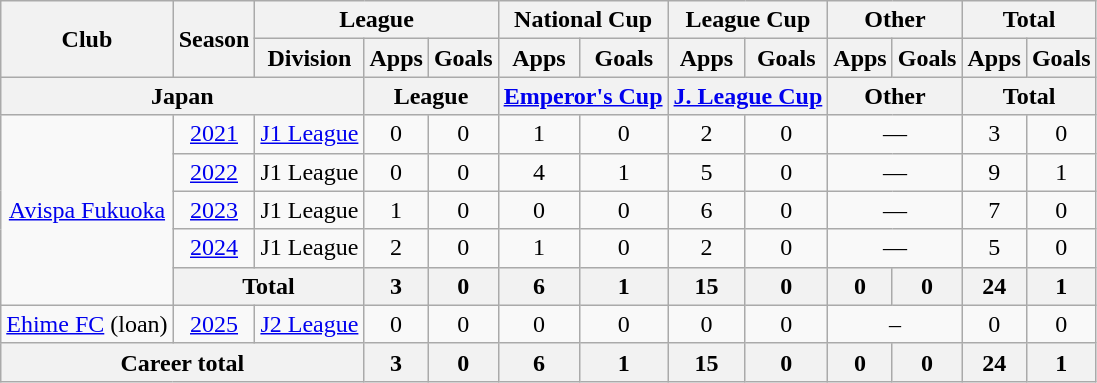<table class="wikitable" style="text-align: center">
<tr>
<th rowspan="2">Club</th>
<th rowspan="2">Season</th>
<th colspan="3">League</th>
<th colspan="2">National Cup</th>
<th colspan="2">League Cup</th>
<th colspan="2">Other</th>
<th colspan="2">Total</th>
</tr>
<tr>
<th>Division</th>
<th>Apps</th>
<th>Goals</th>
<th>Apps</th>
<th>Goals</th>
<th>Apps</th>
<th>Goals</th>
<th>Apps</th>
<th>Goals</th>
<th>Apps</th>
<th>Goals</th>
</tr>
<tr>
<th colspan=3>Japan</th>
<th colspan=2>League</th>
<th colspan=2><a href='#'>Emperor's Cup</a></th>
<th colspan=2><a href='#'>J. League Cup</a></th>
<th colspan=2>Other</th>
<th colspan=2>Total</th>
</tr>
<tr>
<td rowspan="5"><a href='#'>Avispa Fukuoka</a></td>
<td><a href='#'>2021</a></td>
<td><a href='#'>J1 League</a></td>
<td>0</td>
<td>0</td>
<td>1</td>
<td>0</td>
<td>2</td>
<td>0</td>
<td colspan="2">—</td>
<td>3</td>
<td>0</td>
</tr>
<tr>
<td><a href='#'>2022</a></td>
<td>J1 League</td>
<td>0</td>
<td>0</td>
<td>4</td>
<td>1</td>
<td>5</td>
<td>0</td>
<td colspan="2">—</td>
<td>9</td>
<td>1</td>
</tr>
<tr>
<td><a href='#'>2023</a></td>
<td>J1 League</td>
<td>1</td>
<td>0</td>
<td>0</td>
<td>0</td>
<td>6</td>
<td>0</td>
<td colspan="2">—</td>
<td>7</td>
<td>0</td>
</tr>
<tr>
<td><a href='#'>2024</a></td>
<td>J1 League</td>
<td>2</td>
<td>0</td>
<td>1</td>
<td>0</td>
<td>2</td>
<td>0</td>
<td colspan="2">—</td>
<td>5</td>
<td>0</td>
</tr>
<tr>
<th colspan=2>Total</th>
<th>3</th>
<th>0</th>
<th>6</th>
<th>1</th>
<th>15</th>
<th>0</th>
<th>0</th>
<th>0</th>
<th>24</th>
<th>1</th>
</tr>
<tr>
<td><a href='#'>Ehime FC</a> (loan)</td>
<td><a href='#'>2025</a></td>
<td><a href='#'>J2 League</a></td>
<td>0</td>
<td>0</td>
<td>0</td>
<td>0</td>
<td>0</td>
<td>0</td>
<td colspan="2">–</td>
<td>0</td>
<td>0</td>
</tr>
<tr>
<th colspan=3>Career total</th>
<th>3</th>
<th>0</th>
<th>6</th>
<th>1</th>
<th>15</th>
<th>0</th>
<th>0</th>
<th>0</th>
<th>24</th>
<th>1</th>
</tr>
</table>
